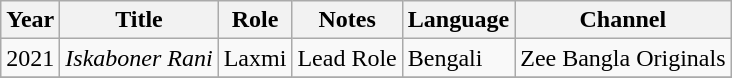<table class="wikitable">
<tr>
<th>Year</th>
<th>Title</th>
<th>Role</th>
<th>Notes</th>
<th>Language</th>
<th>Channel</th>
</tr>
<tr>
<td>2021</td>
<td><em>Iskaboner Rani</em></td>
<td>Laxmi</td>
<td>Lead Role</td>
<td>Bengali</td>
<td>Zee Bangla Originals</td>
</tr>
<tr>
</tr>
</table>
